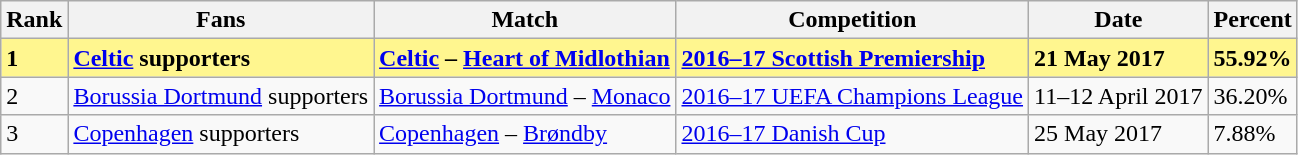<table class="wikitable">
<tr>
<th>Rank</th>
<th>Fans</th>
<th>Match</th>
<th>Competition</th>
<th>Date</th>
<th>Percent</th>
</tr>
<tr style="background-color: #FFF68F; font-weight: bold;">
<td>1</td>
<td><a href='#'>Celtic</a> supporters</td>
<td><a href='#'>Celtic</a> – <a href='#'>Heart of Midlothian</a></td>
<td><a href='#'>2016–17 Scottish Premiership</a></td>
<td>21 May 2017</td>
<td>55.92%</td>
</tr>
<tr>
<td>2</td>
<td><a href='#'>Borussia Dortmund</a> supporters</td>
<td><a href='#'>Borussia Dortmund</a> – <a href='#'>Monaco</a></td>
<td><a href='#'>2016–17 UEFA Champions League</a></td>
<td>11–12 April 2017</td>
<td>36.20%</td>
</tr>
<tr>
<td>3</td>
<td><a href='#'>Copenhagen</a> supporters</td>
<td><a href='#'>Copenhagen</a> – <a href='#'>Brøndby</a></td>
<td><a href='#'>2016–17 Danish Cup</a></td>
<td>25 May 2017</td>
<td>7.88%</td>
</tr>
</table>
